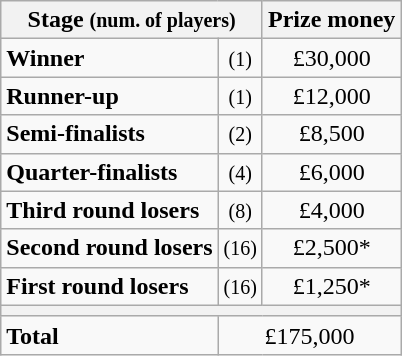<table class="wikitable">
<tr>
<th colspan="2">Stage <small>(num. of players)</small></th>
<th>Prize money</th>
</tr>
<tr>
<td><strong>Winner</strong></td>
<td align="center"><small>(1)</small></td>
<td align="center">£30,000</td>
</tr>
<tr>
<td><strong>Runner-up</strong></td>
<td align="center"><small>(1)</small></td>
<td align="center">£12,000</td>
</tr>
<tr>
<td><strong>Semi-finalists</strong></td>
<td align="center"><small>(2)</small></td>
<td align="center">£8,500</td>
</tr>
<tr>
<td><strong>Quarter-finalists</strong></td>
<td align="center"><small>(4)</small></td>
<td align="center">£6,000</td>
</tr>
<tr>
<td><strong>Third round losers</strong></td>
<td align="center"><small>(8)</small></td>
<td align="center">£4,000</td>
</tr>
<tr>
<td><strong>Second round losers</strong></td>
<td align="center"><small>(16)</small></td>
<td align="center">£2,500*</td>
</tr>
<tr>
<td><strong>First round losers</strong></td>
<td align="center"><small>(16)</small></td>
<td align="center">£1,250*</td>
</tr>
<tr>
<th colspan="3"></th>
</tr>
<tr>
<td><strong>Total</strong></td>
<td colspan="2" align="center">£175,000</td>
</tr>
</table>
